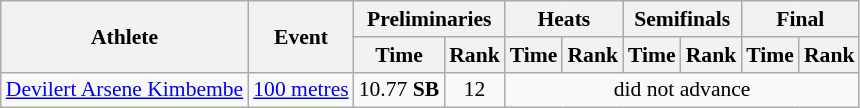<table class=wikitable style="font-size:90%;">
<tr>
<th rowspan="2">Athlete</th>
<th rowspan="2">Event</th>
<th colspan="2">Preliminaries</th>
<th colspan="2">Heats</th>
<th colspan="2">Semifinals</th>
<th colspan="2">Final</th>
</tr>
<tr>
<th>Time</th>
<th>Rank</th>
<th>Time</th>
<th>Rank</th>
<th>Time</th>
<th>Rank</th>
<th>Time</th>
<th>Rank</th>
</tr>
<tr style="border-top: single;">
<td><a href='#'>Devilert Arsene Kimbembe</a></td>
<td><a href='#'>100 metres</a></td>
<td align=center>10.77 <strong>SB</strong></td>
<td align=center>12</td>
<td align=center colspan=6>did not advance</td>
</tr>
</table>
